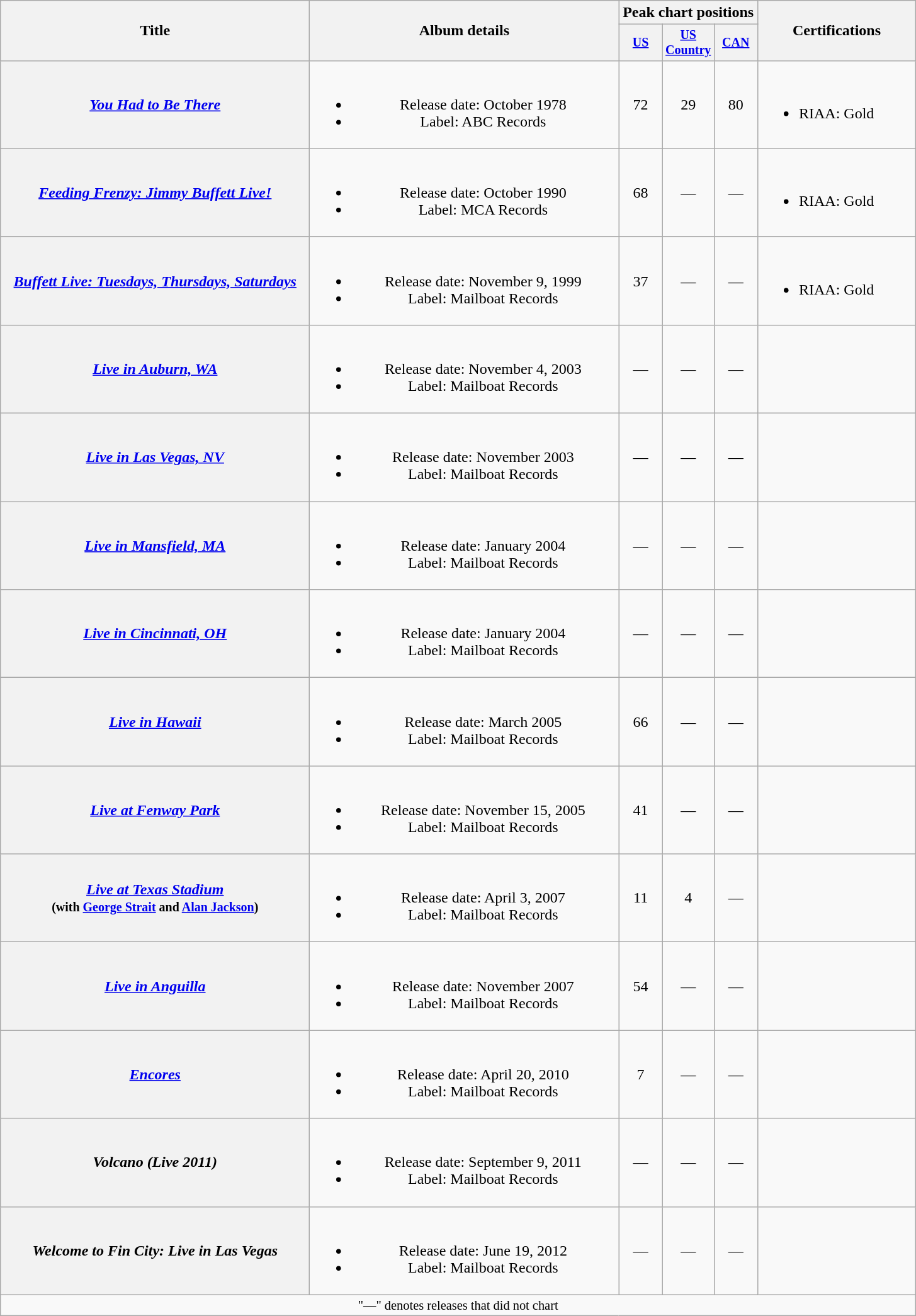<table class="wikitable plainrowheaders" style="text-align:center;">
<tr>
<th rowspan="2" style="width:20em;">Title</th>
<th rowspan="2" style="width:20em;">Album details</th>
<th colspan="3">Peak chart positions</th>
<th rowspan="2" style="width:10em;">Certifications</th>
</tr>
<tr style="font-size:smaller;">
<th width="40"><a href='#'>US</a><br></th>
<th width="40"><a href='#'>US Country</a><br></th>
<th width="40"><a href='#'>CAN</a><br></th>
</tr>
<tr>
<th scope="row"><em><a href='#'>You Had to Be There</a></em></th>
<td><br><ul><li>Release date: October 1978</li><li>Label: ABC Records</li></ul></td>
<td>72</td>
<td>29</td>
<td>80</td>
<td align="left"><br><ul><li>RIAA: Gold</li></ul></td>
</tr>
<tr>
<th scope="row"><em><a href='#'>Feeding Frenzy: Jimmy Buffett Live!</a></em></th>
<td><br><ul><li>Release date: October 1990</li><li>Label: MCA Records</li></ul></td>
<td>68</td>
<td>—</td>
<td>—</td>
<td align="left"><br><ul><li>RIAA: Gold</li></ul></td>
</tr>
<tr>
<th scope="row"><em><a href='#'>Buffett Live: Tuesdays, Thursdays, Saturdays</a></em></th>
<td><br><ul><li>Release date: November 9, 1999</li><li>Label: Mailboat Records</li></ul></td>
<td>37</td>
<td>—</td>
<td>—</td>
<td align="left"><br><ul><li>RIAA: Gold</li></ul></td>
</tr>
<tr>
<th scope="row"><em><a href='#'>Live in Auburn, WA</a></em></th>
<td><br><ul><li>Release date: November 4, 2003</li><li>Label: Mailboat Records</li></ul></td>
<td>—</td>
<td>—</td>
<td>—</td>
<td></td>
</tr>
<tr>
<th scope="row"><em><a href='#'>Live in Las Vegas, NV</a></em></th>
<td><br><ul><li>Release date: November 2003</li><li>Label: Mailboat Records</li></ul></td>
<td>—</td>
<td>—</td>
<td>—</td>
<td></td>
</tr>
<tr>
<th scope="row"><em><a href='#'>Live in Mansfield, MA</a></em></th>
<td><br><ul><li>Release date: January 2004</li><li>Label: Mailboat Records</li></ul></td>
<td>—</td>
<td>—</td>
<td>—</td>
<td></td>
</tr>
<tr>
<th scope="row"><em><a href='#'>Live in Cincinnati, OH</a></em></th>
<td><br><ul><li>Release date: January 2004</li><li>Label: Mailboat Records</li></ul></td>
<td>—</td>
<td>—</td>
<td>—</td>
<td></td>
</tr>
<tr>
<th scope="row"><em><a href='#'>Live in Hawaii</a></em></th>
<td><br><ul><li>Release date: March 2005</li><li>Label: Mailboat Records</li></ul></td>
<td>66</td>
<td>—</td>
<td>—</td>
<td></td>
</tr>
<tr>
<th scope="row"><em><a href='#'>Live at Fenway Park</a></em></th>
<td><br><ul><li>Release date: November 15, 2005</li><li>Label: Mailboat Records</li></ul></td>
<td>41</td>
<td>—</td>
<td>—</td>
<td></td>
</tr>
<tr>
<th scope="row"><em><a href='#'>Live at Texas Stadium</a></em><br><small>(with <a href='#'>George Strait</a> and <a href='#'>Alan Jackson</a>)</small></th>
<td><br><ul><li>Release date: April 3, 2007</li><li>Label: Mailboat Records</li></ul></td>
<td>11</td>
<td>4</td>
<td>—</td>
<td></td>
</tr>
<tr>
<th scope="row"><em><a href='#'>Live in Anguilla</a></em></th>
<td><br><ul><li>Release date: November 2007</li><li>Label: Mailboat Records</li></ul></td>
<td>54</td>
<td>—</td>
<td>—</td>
<td></td>
</tr>
<tr>
<th scope="row"><em><a href='#'>Encores</a></em></th>
<td><br><ul><li>Release date: April 20, 2010</li><li>Label: Mailboat Records</li></ul></td>
<td>7</td>
<td>—</td>
<td>—</td>
<td></td>
</tr>
<tr>
<th scope="row"><em>Volcano (Live 2011)</em></th>
<td><br><ul><li>Release date: September 9, 2011</li><li>Label: Mailboat Records</li></ul></td>
<td>—</td>
<td>—</td>
<td>—</td>
<td></td>
</tr>
<tr>
<th scope="row"><em>Welcome to Fin City: Live in Las Vegas</em></th>
<td><br><ul><li>Release date: June 19, 2012</li><li>Label: Mailboat Records</li></ul></td>
<td>—</td>
<td>—</td>
<td>—</td>
<td></td>
</tr>
<tr>
<td colspan="6" style="font-size: 85%">"—" denotes releases that did not chart</td>
</tr>
</table>
